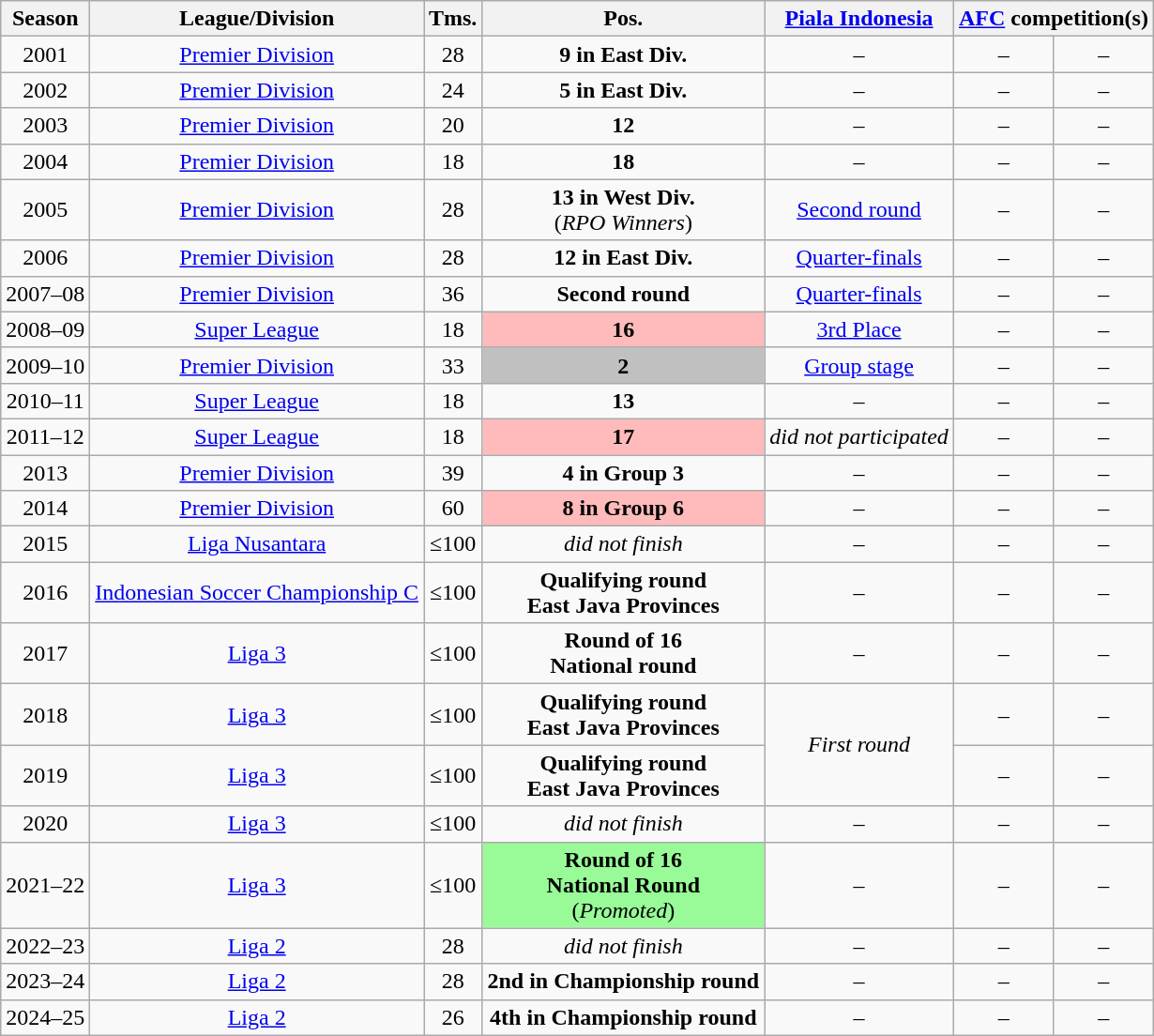<table class="wikitable" style="text-align:center">
<tr style="background:#efefef;">
<th>Season</th>
<th>League/Division</th>
<th>Tms.</th>
<th>Pos.</th>
<th><a href='#'>Piala Indonesia</a></th>
<th colspan=2><a href='#'>AFC</a> competition(s)</th>
</tr>
<tr>
<td>2001</td>
<td><a href='#'>Premier Division</a></td>
<td>28</td>
<td><strong>9 in East Div.</strong></td>
<td>–</td>
<td>–</td>
<td>–</td>
</tr>
<tr>
<td>2002</td>
<td><a href='#'>Premier Division</a></td>
<td>24</td>
<td><strong>5 in East Div.</strong></td>
<td>–</td>
<td>–</td>
<td>–</td>
</tr>
<tr>
<td>2003</td>
<td><a href='#'>Premier Division</a></td>
<td>20</td>
<td><strong>12</strong></td>
<td>–</td>
<td>–</td>
<td>–</td>
</tr>
<tr>
<td>2004</td>
<td><a href='#'>Premier Division</a></td>
<td>18</td>
<td><strong>18</strong></td>
<td>–</td>
<td>–</td>
<td>–</td>
</tr>
<tr>
<td>2005</td>
<td><a href='#'>Premier Division</a></td>
<td>28</td>
<td><strong>13 in West Div.</strong><br> (<em>RPO Winners</em>)</td>
<td><a href='#'>Second round</a></td>
<td>–</td>
<td>–</td>
</tr>
<tr>
<td>2006</td>
<td><a href='#'>Premier Division</a></td>
<td>28</td>
<td><strong>12 in East Div.</strong></td>
<td><a href='#'>Quarter-finals</a></td>
<td>–</td>
<td>–</td>
</tr>
<tr>
<td>2007–08</td>
<td><a href='#'>Premier Division</a></td>
<td>36</td>
<td><strong>Second round</strong></td>
<td><a href='#'>Quarter-finals</a></td>
<td>–</td>
<td>–</td>
</tr>
<tr>
<td>2008–09</td>
<td><a href='#'>Super League</a></td>
<td>18</td>
<td style="background: #FFBBBB;"><strong>16</strong></td>
<td><a href='#'>3rd Place</a></td>
<td>–</td>
<td>–</td>
</tr>
<tr>
<td>2009–10</td>
<td><a href='#'>Premier Division</a></td>
<td>33</td>
<td style="background:silver;"><strong>2</strong></td>
<td><a href='#'>Group stage</a></td>
<td>–</td>
<td>–</td>
</tr>
<tr>
<td>2010–11</td>
<td><a href='#'>Super League</a></td>
<td>18</td>
<td><strong>13</strong></td>
<td>–</td>
<td>–</td>
<td>–</td>
</tr>
<tr>
<td>2011–12</td>
<td><a href='#'>Super League</a></td>
<td>18</td>
<td style="background: #FFBBBB;"><strong>17</strong></td>
<td><em>did not participated</em></td>
<td>–</td>
<td>–</td>
</tr>
<tr>
<td>2013</td>
<td><a href='#'>Premier Division</a></td>
<td>39</td>
<td><strong>4 in Group 3</strong></td>
<td>–</td>
<td>–</td>
<td>–</td>
</tr>
<tr>
<td>2014</td>
<td><a href='#'>Premier Division</a></td>
<td>60</td>
<td style="background: #FFBBBB;"><strong>8 in Group 6</strong></td>
<td>–</td>
<td>–</td>
<td>–</td>
</tr>
<tr>
<td>2015</td>
<td><a href='#'>Liga Nusantara</a></td>
<td>≤100</td>
<td><em>did not finish</em></td>
<td>–</td>
<td>–</td>
<td>–</td>
</tr>
<tr>
<td>2016</td>
<td><a href='#'>Indonesian Soccer Championship C</a></td>
<td>≤100</td>
<td><strong>Qualifying round<br>East Java Provinces</strong></td>
<td>–</td>
<td>–</td>
<td>–</td>
</tr>
<tr>
<td>2017</td>
<td><a href='#'>Liga 3</a></td>
<td>≤100</td>
<td><strong>Round of 16<br>National round</strong></td>
<td>–</td>
<td>–</td>
<td>–</td>
</tr>
<tr>
<td>2018</td>
<td><a href='#'>Liga 3</a></td>
<td>≤100</td>
<td><strong>Qualifying round<br>East Java Provinces</strong></td>
<td rowspan="2"><em>First round</em></td>
<td>–</td>
<td>–</td>
</tr>
<tr>
<td>2019</td>
<td><a href='#'>Liga 3</a></td>
<td>≤100</td>
<td><strong>Qualifying round<br>East Java Provinces</strong></td>
<td>–</td>
<td>–</td>
</tr>
<tr>
<td>2020</td>
<td><a href='#'>Liga 3</a></td>
<td>≤100</td>
<td><em>did not finish</em></td>
<td>–</td>
<td>–</td>
<td>–</td>
</tr>
<tr>
<td>2021–22</td>
<td><a href='#'>Liga 3</a></td>
<td>≤100</td>
<td bgcolor="palegreen"><strong>Round of 16<br>National Round</strong><br>(<em>Promoted</em>)</td>
<td>–</td>
<td>–</td>
<td>–</td>
</tr>
<tr>
<td>2022–23</td>
<td><a href='#'>Liga 2</a></td>
<td>28</td>
<td><em>did not finish</em></td>
<td>–</td>
<td>–</td>
<td>–</td>
</tr>
<tr>
<td>2023–24</td>
<td><a href='#'>Liga 2</a></td>
<td>28</td>
<td><strong>2nd in Championship round</strong></td>
<td>–</td>
<td>–</td>
<td>–</td>
</tr>
<tr>
<td>2024–25</td>
<td><a href='#'>Liga 2</a></td>
<td>26</td>
<td><strong>4th in Championship round</strong></td>
<td>–</td>
<td>–</td>
<td>–</td>
</tr>
</table>
